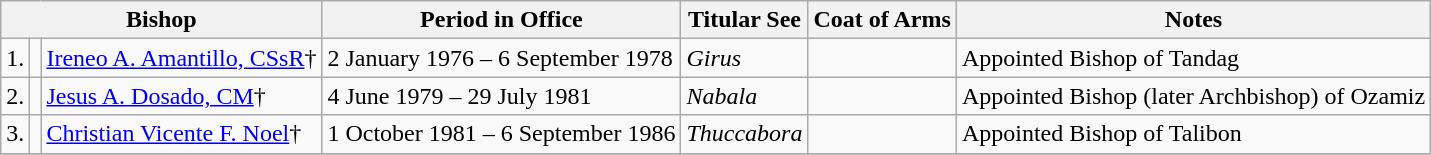<table class="wikitable">
<tr>
<th colspan=3>Bishop</th>
<th>Period in Office</th>
<th>Titular See</th>
<th>Coat of Arms</th>
<th>Notes</th>
</tr>
<tr>
<td>1.</td>
<td></td>
<td><a href='#'>Ireneo A. Amantillo, CSsR</a>†<br></td>
<td>2 January 1976 – 6 September 1978 <br></td>
<td><em>Girus</em></td>
<td></td>
<td>Appointed Bishop of Tandag</td>
</tr>
<tr>
<td>2.</td>
<td></td>
<td><a href='#'>Jesus A. Dosado, CM</a>†<br></td>
<td>4 June 1979 – 29 July 1981 <br></td>
<td><em>Nabala</em></td>
<td></td>
<td>Appointed Bishop (later Archbishop) of Ozamiz</td>
</tr>
<tr>
<td>3.</td>
<td></td>
<td><a href='#'>Christian Vicente F. Noel</a>†<br></td>
<td>1 October 1981 – 6 September 1986 <br></td>
<td><em>Thuccabora</em></td>
<td></td>
<td>Appointed Bishop of Talibon</td>
</tr>
<tr>
</tr>
</table>
